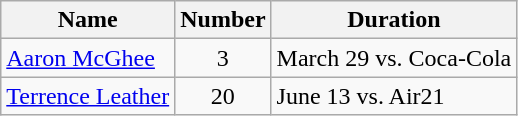<table class="wikitable">
<tr>
<th>Name</th>
<th>Number</th>
<th>Duration</th>
</tr>
<tr>
<td> <a href='#'>Aaron McGhee</a></td>
<td align=center>3</td>
<td>March 29 vs. Coca-Cola</td>
</tr>
<tr>
<td> <a href='#'>Terrence Leather</a></td>
<td align=center>20</td>
<td>June 13 vs. Air21</td>
</tr>
</table>
